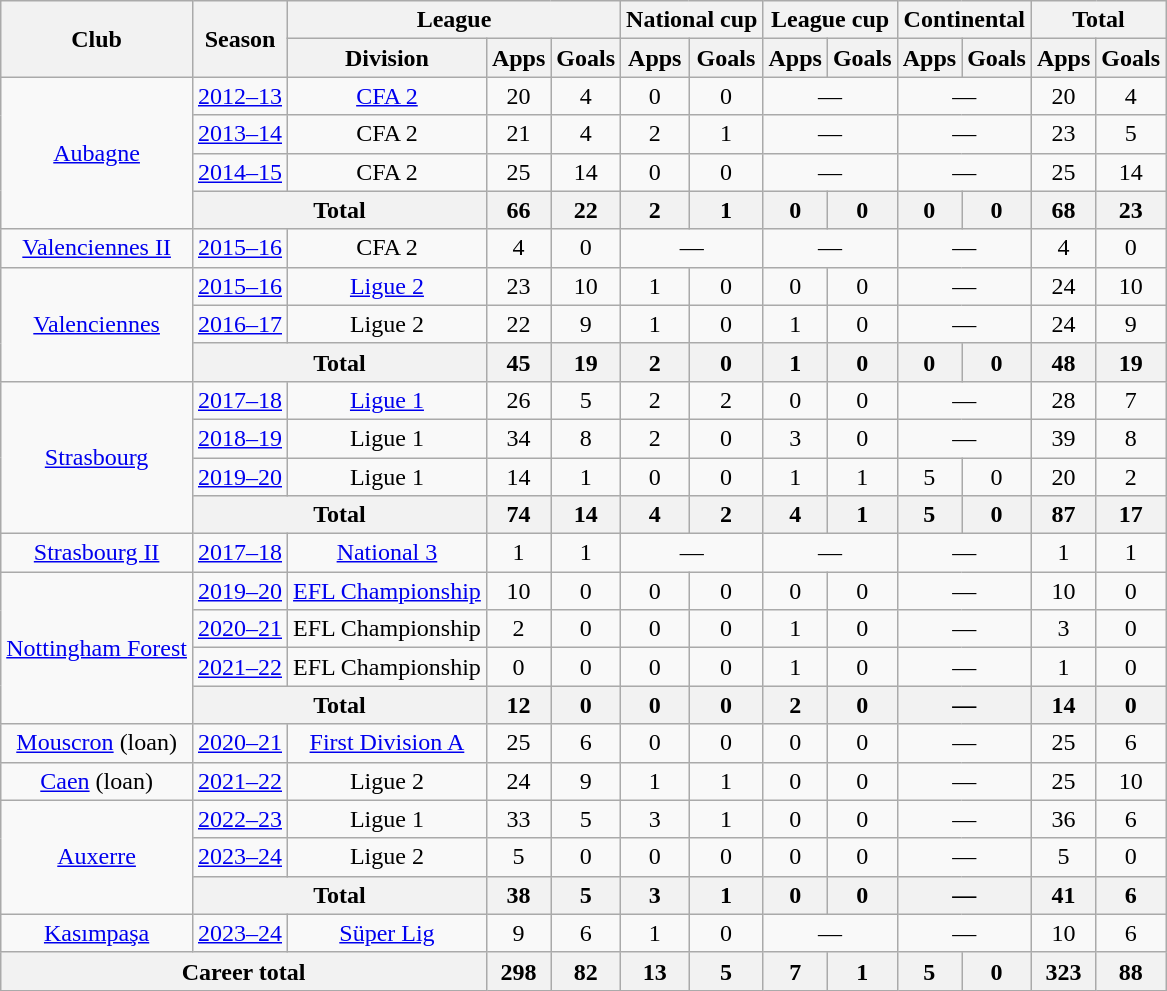<table class="wikitable" style="text-align:center">
<tr>
<th rowspan="2">Club</th>
<th rowspan="2">Season</th>
<th colspan="3">League</th>
<th colspan="2">National cup</th>
<th colspan="2">League cup</th>
<th colspan="2">Continental</th>
<th colspan="2">Total</th>
</tr>
<tr>
<th>Division</th>
<th>Apps</th>
<th>Goals</th>
<th>Apps</th>
<th>Goals</th>
<th>Apps</th>
<th>Goals</th>
<th>Apps</th>
<th>Goals</th>
<th>Apps</th>
<th>Goals</th>
</tr>
<tr>
<td rowspan="4"><a href='#'>Aubagne</a></td>
<td><a href='#'>2012–13</a></td>
<td><a href='#'>CFA 2</a></td>
<td>20</td>
<td>4</td>
<td>0</td>
<td>0</td>
<td colspan="2">—</td>
<td colspan="2">—</td>
<td>20</td>
<td>4</td>
</tr>
<tr>
<td><a href='#'>2013–14</a></td>
<td>CFA 2</td>
<td>21</td>
<td>4</td>
<td>2</td>
<td>1</td>
<td colspan="2">—</td>
<td colspan="2">—</td>
<td>23</td>
<td>5</td>
</tr>
<tr>
<td><a href='#'>2014–15</a></td>
<td>CFA 2</td>
<td>25</td>
<td>14</td>
<td>0</td>
<td>0</td>
<td colspan="2">—</td>
<td colspan="2">—</td>
<td>25</td>
<td>14</td>
</tr>
<tr>
<th colspan="2">Total</th>
<th>66</th>
<th>22</th>
<th>2</th>
<th>1</th>
<th>0</th>
<th>0</th>
<th>0</th>
<th>0</th>
<th>68</th>
<th>23</th>
</tr>
<tr>
<td><a href='#'>Valenciennes II</a></td>
<td><a href='#'>2015–16</a></td>
<td>CFA 2</td>
<td>4</td>
<td>0</td>
<td colspan="2">—</td>
<td colspan="2">—</td>
<td colspan="2">—</td>
<td>4</td>
<td>0</td>
</tr>
<tr>
<td rowspan="3"><a href='#'>Valenciennes</a></td>
<td><a href='#'>2015–16</a></td>
<td><a href='#'>Ligue 2</a></td>
<td>23</td>
<td>10</td>
<td>1</td>
<td>0</td>
<td>0</td>
<td>0</td>
<td colspan="2">—</td>
<td>24</td>
<td>10</td>
</tr>
<tr>
<td><a href='#'>2016–17</a></td>
<td>Ligue 2</td>
<td>22</td>
<td>9</td>
<td>1</td>
<td>0</td>
<td>1</td>
<td>0</td>
<td colspan="2">—</td>
<td>24</td>
<td>9</td>
</tr>
<tr>
<th colspan="2">Total</th>
<th>45</th>
<th>19</th>
<th>2</th>
<th>0</th>
<th>1</th>
<th>0</th>
<th>0</th>
<th>0</th>
<th>48</th>
<th>19</th>
</tr>
<tr>
<td rowspan="4"><a href='#'>Strasbourg</a></td>
<td><a href='#'>2017–18</a></td>
<td><a href='#'>Ligue 1</a></td>
<td>26</td>
<td>5</td>
<td>2</td>
<td>2</td>
<td>0</td>
<td>0</td>
<td colspan="2">—</td>
<td>28</td>
<td>7</td>
</tr>
<tr>
<td><a href='#'>2018–19</a></td>
<td>Ligue 1</td>
<td>34</td>
<td>8</td>
<td>2</td>
<td>0</td>
<td>3</td>
<td>0</td>
<td colspan="2">—</td>
<td>39</td>
<td>8</td>
</tr>
<tr>
<td><a href='#'>2019–20</a></td>
<td>Ligue 1</td>
<td>14</td>
<td>1</td>
<td>0</td>
<td>0</td>
<td>1</td>
<td>1</td>
<td>5</td>
<td>0</td>
<td>20</td>
<td>2</td>
</tr>
<tr>
<th colspan="2">Total</th>
<th>74</th>
<th>14</th>
<th>4</th>
<th>2</th>
<th>4</th>
<th>1</th>
<th>5</th>
<th>0</th>
<th>87</th>
<th>17</th>
</tr>
<tr>
<td><a href='#'>Strasbourg II</a></td>
<td><a href='#'>2017–18</a></td>
<td><a href='#'>National 3</a></td>
<td>1</td>
<td>1</td>
<td colspan="2">—</td>
<td colspan="2">—</td>
<td colspan="2">—</td>
<td>1</td>
<td>1</td>
</tr>
<tr>
<td rowspan="4"><a href='#'>Nottingham Forest</a></td>
<td><a href='#'>2019–20</a></td>
<td><a href='#'>EFL Championship</a></td>
<td>10</td>
<td>0</td>
<td>0</td>
<td>0</td>
<td>0</td>
<td>0</td>
<td colspan="2">—</td>
<td>10</td>
<td>0</td>
</tr>
<tr>
<td><a href='#'>2020–21</a></td>
<td>EFL Championship</td>
<td>2</td>
<td>0</td>
<td>0</td>
<td>0</td>
<td>1</td>
<td>0</td>
<td colspan="2">—</td>
<td>3</td>
<td>0</td>
</tr>
<tr>
<td><a href='#'>2021–22</a></td>
<td>EFL Championship</td>
<td>0</td>
<td>0</td>
<td>0</td>
<td>0</td>
<td>1</td>
<td>0</td>
<td colspan="2">—</td>
<td>1</td>
<td>0</td>
</tr>
<tr>
<th colspan="2">Total</th>
<th>12</th>
<th>0</th>
<th>0</th>
<th>0</th>
<th>2</th>
<th>0</th>
<th colspan="2">—</th>
<th>14</th>
<th>0</th>
</tr>
<tr>
<td><a href='#'>Mouscron</a> (loan)</td>
<td><a href='#'>2020–21</a></td>
<td><a href='#'>First Division A</a></td>
<td>25</td>
<td>6</td>
<td>0</td>
<td>0</td>
<td>0</td>
<td>0</td>
<td colspan="2">—</td>
<td>25</td>
<td>6</td>
</tr>
<tr>
<td><a href='#'>Caen</a> (loan)</td>
<td><a href='#'>2021–22</a></td>
<td>Ligue 2</td>
<td>24</td>
<td>9</td>
<td>1</td>
<td>1</td>
<td>0</td>
<td>0</td>
<td colspan="2">—</td>
<td>25</td>
<td>10</td>
</tr>
<tr>
<td rowspan="3"><a href='#'>Auxerre</a></td>
<td><a href='#'>2022–23</a></td>
<td>Ligue 1</td>
<td>33</td>
<td>5</td>
<td>3</td>
<td>1</td>
<td>0</td>
<td>0</td>
<td colspan="2">—</td>
<td>36</td>
<td>6</td>
</tr>
<tr>
<td><a href='#'>2023–24</a></td>
<td>Ligue 2</td>
<td>5</td>
<td>0</td>
<td>0</td>
<td>0</td>
<td>0</td>
<td>0</td>
<td colspan="2">—</td>
<td>5</td>
<td>0</td>
</tr>
<tr>
<th colspan="2">Total</th>
<th>38</th>
<th>5</th>
<th>3</th>
<th>1</th>
<th>0</th>
<th>0</th>
<th colspan="2">—</th>
<th>41</th>
<th>6</th>
</tr>
<tr>
<td><a href='#'>Kasımpaşa</a></td>
<td><a href='#'>2023–24</a></td>
<td><a href='#'>Süper Lig</a></td>
<td>9</td>
<td>6</td>
<td>1</td>
<td>0</td>
<td colspan="2">—</td>
<td colspan="2">—</td>
<td>10</td>
<td>6</td>
</tr>
<tr>
<th colspan="3">Career total</th>
<th>298</th>
<th>82</th>
<th>13</th>
<th>5</th>
<th>7</th>
<th>1</th>
<th>5</th>
<th>0</th>
<th>323</th>
<th>88</th>
</tr>
</table>
